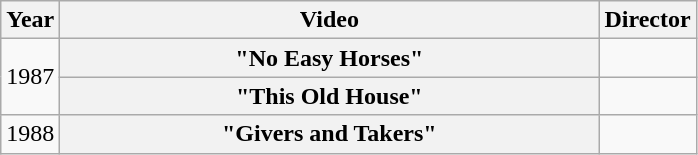<table class="wikitable plainrowheaders">
<tr>
<th>Year</th>
<th style="width:22em;">Video</th>
<th>Director</th>
</tr>
<tr>
<td rowspan="2">1987</td>
<th scope="row">"No Easy Horses"</th>
<td></td>
</tr>
<tr>
<th scope="row">"This Old House"</th>
<td></td>
</tr>
<tr>
<td rowspan="1">1988</td>
<th scope="row">"Givers and Takers"</th>
<td></td>
</tr>
</table>
